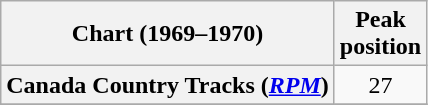<table class="wikitable sortable plainrowheaders" style="text-align:center">
<tr>
<th scope="col">Chart (1969–1970)</th>
<th scope="col">Peak<br>position</th>
</tr>
<tr>
<th scope="row">Canada Country Tracks (<em><a href='#'>RPM</a></em>)</th>
<td align="center">27</td>
</tr>
<tr>
</tr>
</table>
